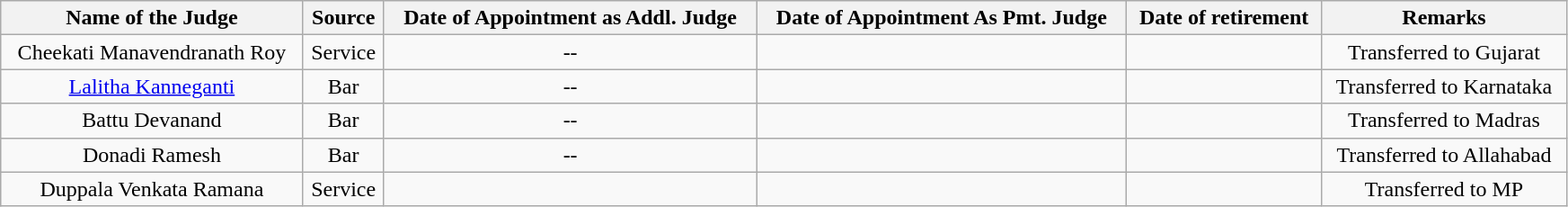<table class="wikitable sortable static-row-numbers static-row-header" style="text-align:center" width="92%">
<tr>
<th>Name of the Judge</th>
<th>Source</th>
<th>Date of Appointment as Addl. Judge</th>
<th>Date of Appointment As Pmt. Judge</th>
<th>Date of retirement</th>
<th>Remarks</th>
</tr>
<tr>
<td>Cheekati Manavendranath Roy</td>
<td>Service</td>
<td>--</td>
<td></td>
<td></td>
<td>Transferred to Gujarat</td>
</tr>
<tr>
<td><a href='#'>Lalitha Kanneganti</a></td>
<td>Bar</td>
<td>--</td>
<td></td>
<td></td>
<td>Transferred to Karnataka</td>
</tr>
<tr>
<td>Battu Devanand</td>
<td>Bar</td>
<td>--</td>
<td></td>
<td></td>
<td>Transferred to Madras</td>
</tr>
<tr>
<td>Donadi Ramesh</td>
<td>Bar</td>
<td>--</td>
<td></td>
<td></td>
<td>Transferred to Allahabad</td>
</tr>
<tr>
<td>Duppala Venkata Ramana</td>
<td>Service</td>
<td></td>
<td></td>
<td></td>
<td>Transferred to MP</td>
</tr>
</table>
